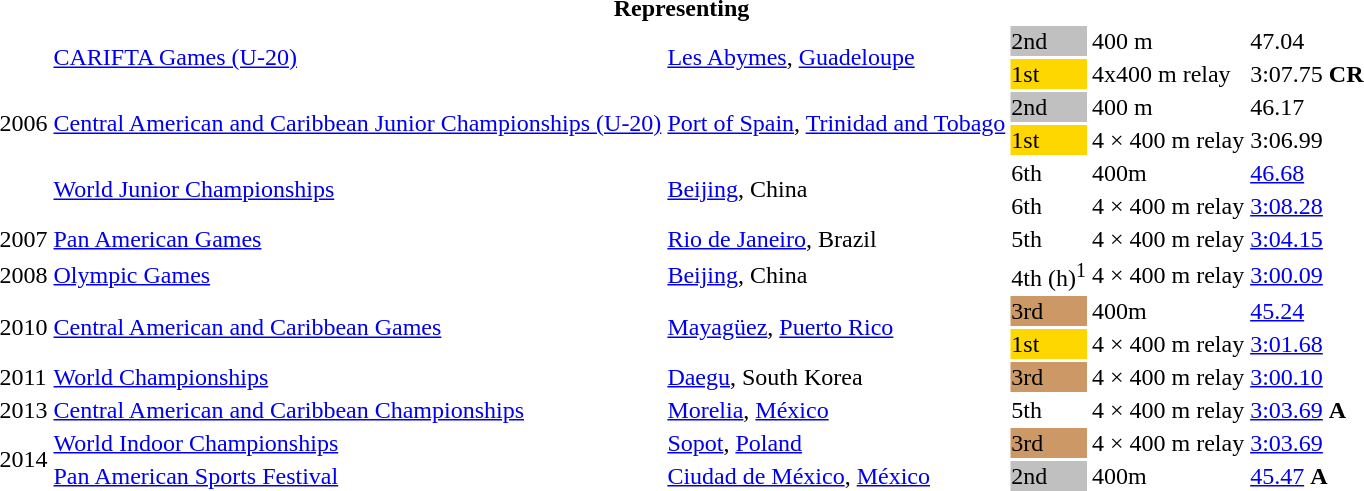<table>
<tr>
<th colspan=6>Representing </th>
</tr>
<tr>
<td rowspan=6>2006</td>
<td rowspan=2><a href='#'>CARIFTA Games (U-20)</a></td>
<td rowspan=2><a href='#'>Les Abymes</a>, <a href='#'>Guadeloupe</a></td>
<td bgcolor=silver>2nd</td>
<td>400 m</td>
<td>47.04</td>
</tr>
<tr>
<td bgcolor=gold>1st</td>
<td>4x400 m relay</td>
<td>3:07.75 <strong>CR</strong></td>
</tr>
<tr>
<td rowspan=2><a href='#'>Central American and Caribbean Junior Championships (U-20)</a></td>
<td rowspan=2><a href='#'>Port of Spain</a>, <a href='#'>Trinidad and Tobago</a></td>
<td bgcolor=silver>2nd</td>
<td>400 m</td>
<td>46.17</td>
</tr>
<tr>
<td bgcolor=gold>1st</td>
<td>4 × 400 m relay</td>
<td>3:06.99</td>
</tr>
<tr>
<td rowspan=2><a href='#'>World Junior Championships</a></td>
<td rowspan=2><a href='#'>Beijing</a>, China</td>
<td>6th</td>
<td>400m</td>
<td><a href='#'>46.68</a></td>
</tr>
<tr>
<td>6th</td>
<td>4 × 400 m relay</td>
<td><a href='#'>3:08.28</a></td>
</tr>
<tr>
<td>2007</td>
<td><a href='#'>Pan American Games</a></td>
<td><a href='#'>Rio de Janeiro</a>, Brazil</td>
<td>5th</td>
<td>4 × 400 m relay</td>
<td><a href='#'>3:04.15</a></td>
</tr>
<tr>
<td>2008</td>
<td><a href='#'>Olympic Games</a></td>
<td><a href='#'>Beijing</a>, China</td>
<td>4th (h)<sup>1</sup></td>
<td>4 × 400 m relay</td>
<td><a href='#'>3:00.09</a></td>
</tr>
<tr>
<td rowspan=2>2010</td>
<td rowspan=2><a href='#'>Central American and Caribbean Games</a></td>
<td rowspan=2><a href='#'>Mayagüez</a>, <a href='#'>Puerto Rico</a></td>
<td bgcolor="cc9966">3rd</td>
<td>400m</td>
<td><a href='#'>45.24</a></td>
</tr>
<tr>
<td bgcolor=gold>1st</td>
<td>4 × 400 m relay</td>
<td><a href='#'>3:01.68</a></td>
</tr>
<tr>
<td>2011</td>
<td><a href='#'>World Championships</a></td>
<td><a href='#'>Daegu</a>, South Korea</td>
<td bgcolor="cc9966">3rd</td>
<td>4 × 400 m relay</td>
<td><a href='#'>3:00.10</a></td>
</tr>
<tr>
<td>2013</td>
<td><a href='#'>Central American and Caribbean Championships</a></td>
<td><a href='#'>Morelia</a>, <a href='#'>México</a></td>
<td>5th</td>
<td>4 × 400 m relay</td>
<td><a href='#'>3:03.69</a> <strong>A</strong></td>
</tr>
<tr>
<td rowspan=2>2014</td>
<td><a href='#'>World Indoor Championships</a></td>
<td><a href='#'>Sopot</a>, <a href='#'>Poland</a></td>
<td bgcolor="cc9966">3rd</td>
<td>4 × 400 m relay</td>
<td><a href='#'>3:03.69</a></td>
</tr>
<tr>
<td><a href='#'>Pan American Sports Festival</a></td>
<td><a href='#'>Ciudad de México</a>, <a href='#'>México</a></td>
<td bgcolor=silver>2nd</td>
<td>400m</td>
<td><a href='#'>45.47</a> <strong>A</strong></td>
</tr>
</table>
